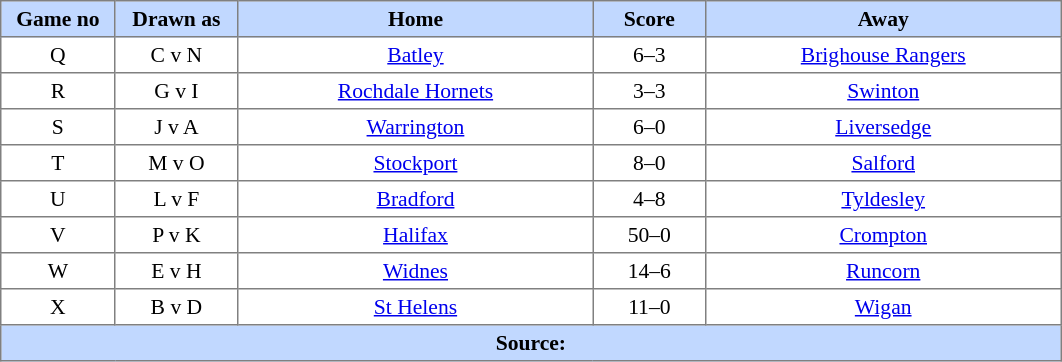<table border=1 style="border-collapse:collapse; font-size:90%; text-align:center;" cellpadding=3 cellspacing=0 width=56%>
<tr bgcolor=#C1D8FF>
<th width=6%>Game no</th>
<th width=6%>Drawn as</th>
<th width=19%>Home</th>
<th width=6%>Score</th>
<th width=19%>Away</th>
</tr>
<tr>
<td>Q</td>
<td>C v N</td>
<td><a href='#'>Batley</a></td>
<td>6–3</td>
<td><a href='#'>Brighouse Rangers</a></td>
</tr>
<tr>
<td>R</td>
<td>G v I</td>
<td><a href='#'>Rochdale Hornets</a></td>
<td>3–3</td>
<td><a href='#'>Swinton</a></td>
</tr>
<tr>
<td>S</td>
<td>J v A</td>
<td><a href='#'>Warrington</a></td>
<td>6–0</td>
<td><a href='#'>Liversedge</a></td>
</tr>
<tr>
<td>T</td>
<td>M v O</td>
<td><a href='#'>Stockport</a></td>
<td>8–0</td>
<td><a href='#'>Salford</a></td>
</tr>
<tr>
<td>U</td>
<td>L v F</td>
<td><a href='#'>Bradford</a></td>
<td>4–8</td>
<td><a href='#'>Tyldesley</a></td>
</tr>
<tr>
<td>V</td>
<td>P v K</td>
<td><a href='#'>Halifax</a></td>
<td>50–0</td>
<td><a href='#'>Crompton</a></td>
</tr>
<tr>
<td>W</td>
<td>E v H</td>
<td><a href='#'>Widnes</a></td>
<td>14–6</td>
<td><a href='#'>Runcorn</a></td>
</tr>
<tr>
<td>X</td>
<td>B v D</td>
<td><a href='#'>St Helens</a></td>
<td>11–0</td>
<td><a href='#'>Wigan</a></td>
</tr>
<tr style="background:#c1d8ff;">
<th colspan=5>Source:</th>
</tr>
</table>
